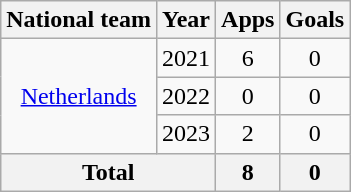<table class="wikitable" style="text-align: center;">
<tr>
<th>National team</th>
<th>Year</th>
<th>Apps</th>
<th>Goals</th>
</tr>
<tr>
<td rowspan="3"><a href='#'>Netherlands</a></td>
<td>2021</td>
<td>6</td>
<td>0</td>
</tr>
<tr>
<td>2022</td>
<td>0</td>
<td>0</td>
</tr>
<tr>
<td>2023</td>
<td>2</td>
<td>0</td>
</tr>
<tr>
<th colspan="2">Total</th>
<th>8</th>
<th>0</th>
</tr>
</table>
